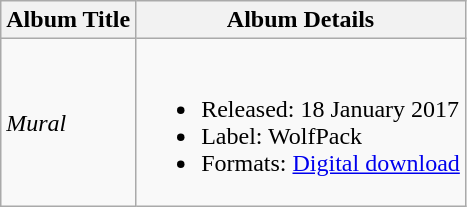<table class="wikitable">
<tr>
<th>Album Title</th>
<th>Album Details</th>
</tr>
<tr>
<td><em>Mural</em></td>
<td><br><ul><li>Released: 18 January 2017</li><li>Label: WolfPack</li><li>Formats: <a href='#'>Digital download</a></li></ul></td>
</tr>
</table>
